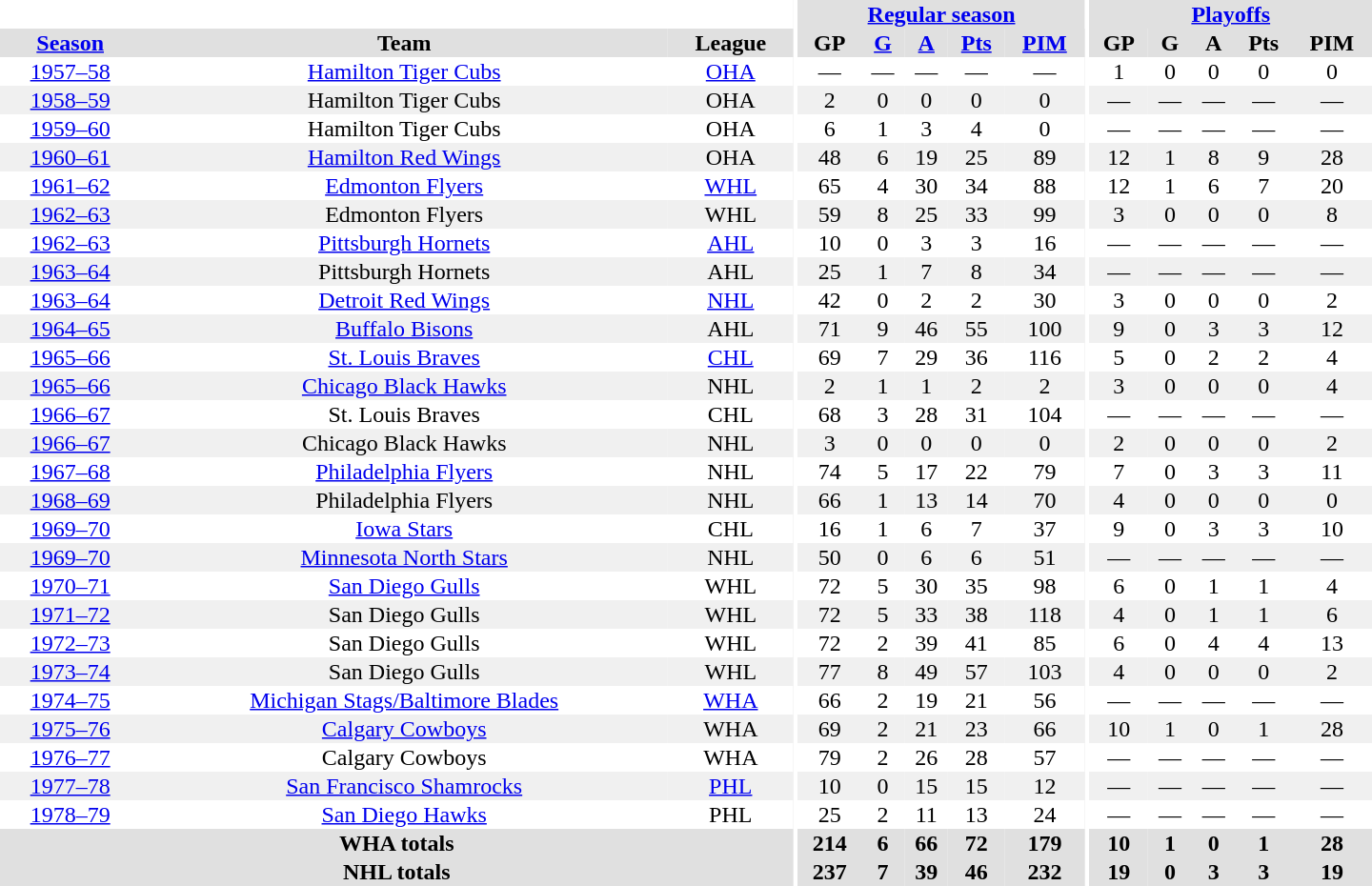<table border="0" cellpadding="1" cellspacing="0" style="text-align:center; width:60em">
<tr bgcolor="#e0e0e0">
<th colspan="3" bgcolor="#ffffff"></th>
<th rowspan="100" bgcolor="#ffffff"></th>
<th colspan="5"><a href='#'>Regular season</a></th>
<th rowspan="100" bgcolor="#ffffff"></th>
<th colspan="5"><a href='#'>Playoffs</a></th>
</tr>
<tr bgcolor="#e0e0e0">
<th><a href='#'>Season</a></th>
<th>Team</th>
<th>League</th>
<th>GP</th>
<th><a href='#'>G</a></th>
<th><a href='#'>A</a></th>
<th><a href='#'>Pts</a></th>
<th><a href='#'>PIM</a></th>
<th>GP</th>
<th>G</th>
<th>A</th>
<th>Pts</th>
<th>PIM</th>
</tr>
<tr>
<td><a href='#'>1957–58</a></td>
<td><a href='#'>Hamilton Tiger Cubs</a></td>
<td><a href='#'>OHA</a></td>
<td>—</td>
<td>—</td>
<td>—</td>
<td>—</td>
<td>—</td>
<td>1</td>
<td>0</td>
<td>0</td>
<td>0</td>
<td>0</td>
</tr>
<tr bgcolor="#f0f0f0">
<td><a href='#'>1958–59</a></td>
<td>Hamilton Tiger Cubs</td>
<td>OHA</td>
<td>2</td>
<td>0</td>
<td>0</td>
<td>0</td>
<td>0</td>
<td>—</td>
<td>—</td>
<td>—</td>
<td>—</td>
<td>—</td>
</tr>
<tr>
<td><a href='#'>1959–60</a></td>
<td>Hamilton Tiger Cubs</td>
<td>OHA</td>
<td>6</td>
<td>1</td>
<td>3</td>
<td>4</td>
<td>0</td>
<td>—</td>
<td>—</td>
<td>—</td>
<td>—</td>
<td>—</td>
</tr>
<tr bgcolor="#f0f0f0">
<td><a href='#'>1960–61</a></td>
<td><a href='#'>Hamilton Red Wings</a></td>
<td>OHA</td>
<td>48</td>
<td>6</td>
<td>19</td>
<td>25</td>
<td>89</td>
<td>12</td>
<td>1</td>
<td>8</td>
<td>9</td>
<td>28</td>
</tr>
<tr>
<td><a href='#'>1961–62</a></td>
<td><a href='#'>Edmonton Flyers</a></td>
<td><a href='#'>WHL</a></td>
<td>65</td>
<td>4</td>
<td>30</td>
<td>34</td>
<td>88</td>
<td>12</td>
<td>1</td>
<td>6</td>
<td>7</td>
<td>20</td>
</tr>
<tr bgcolor="#f0f0f0">
<td><a href='#'>1962–63</a></td>
<td>Edmonton Flyers</td>
<td>WHL</td>
<td>59</td>
<td>8</td>
<td>25</td>
<td>33</td>
<td>99</td>
<td>3</td>
<td>0</td>
<td>0</td>
<td>0</td>
<td>8</td>
</tr>
<tr>
<td><a href='#'>1962–63</a></td>
<td><a href='#'>Pittsburgh Hornets</a></td>
<td><a href='#'>AHL</a></td>
<td>10</td>
<td>0</td>
<td>3</td>
<td>3</td>
<td>16</td>
<td>—</td>
<td>—</td>
<td>—</td>
<td>—</td>
<td>—</td>
</tr>
<tr bgcolor="#f0f0f0">
<td><a href='#'>1963–64</a></td>
<td>Pittsburgh Hornets</td>
<td>AHL</td>
<td>25</td>
<td>1</td>
<td>7</td>
<td>8</td>
<td>34</td>
<td>—</td>
<td>—</td>
<td>—</td>
<td>—</td>
<td>—</td>
</tr>
<tr>
<td><a href='#'>1963–64</a></td>
<td><a href='#'>Detroit Red Wings</a></td>
<td><a href='#'>NHL</a></td>
<td>42</td>
<td>0</td>
<td>2</td>
<td>2</td>
<td>30</td>
<td>3</td>
<td>0</td>
<td>0</td>
<td>0</td>
<td>2</td>
</tr>
<tr bgcolor="#f0f0f0">
<td><a href='#'>1964–65</a></td>
<td><a href='#'>Buffalo Bisons</a></td>
<td>AHL</td>
<td>71</td>
<td>9</td>
<td>46</td>
<td>55</td>
<td>100</td>
<td>9</td>
<td>0</td>
<td>3</td>
<td>3</td>
<td>12</td>
</tr>
<tr>
<td><a href='#'>1965–66</a></td>
<td><a href='#'>St. Louis Braves</a></td>
<td><a href='#'>CHL</a></td>
<td>69</td>
<td>7</td>
<td>29</td>
<td>36</td>
<td>116</td>
<td>5</td>
<td>0</td>
<td>2</td>
<td>2</td>
<td>4</td>
</tr>
<tr bgcolor="#f0f0f0">
<td><a href='#'>1965–66</a></td>
<td><a href='#'>Chicago Black Hawks</a></td>
<td>NHL</td>
<td>2</td>
<td>1</td>
<td>1</td>
<td>2</td>
<td>2</td>
<td>3</td>
<td>0</td>
<td>0</td>
<td>0</td>
<td>4</td>
</tr>
<tr>
<td><a href='#'>1966–67</a></td>
<td>St. Louis Braves</td>
<td>CHL</td>
<td>68</td>
<td>3</td>
<td>28</td>
<td>31</td>
<td>104</td>
<td>—</td>
<td>—</td>
<td>—</td>
<td>—</td>
<td>—</td>
</tr>
<tr bgcolor="#f0f0f0">
<td><a href='#'>1966–67</a></td>
<td>Chicago Black Hawks</td>
<td>NHL</td>
<td>3</td>
<td>0</td>
<td>0</td>
<td>0</td>
<td>0</td>
<td>2</td>
<td>0</td>
<td>0</td>
<td>0</td>
<td>2</td>
</tr>
<tr>
<td><a href='#'>1967–68</a></td>
<td><a href='#'>Philadelphia Flyers</a></td>
<td>NHL</td>
<td>74</td>
<td>5</td>
<td>17</td>
<td>22</td>
<td>79</td>
<td>7</td>
<td>0</td>
<td>3</td>
<td>3</td>
<td>11</td>
</tr>
<tr bgcolor="#f0f0f0">
<td><a href='#'>1968–69</a></td>
<td>Philadelphia Flyers</td>
<td>NHL</td>
<td>66</td>
<td>1</td>
<td>13</td>
<td>14</td>
<td>70</td>
<td>4</td>
<td>0</td>
<td>0</td>
<td>0</td>
<td>0</td>
</tr>
<tr>
<td><a href='#'>1969–70</a></td>
<td><a href='#'>Iowa Stars</a></td>
<td>CHL</td>
<td>16</td>
<td>1</td>
<td>6</td>
<td>7</td>
<td>37</td>
<td>9</td>
<td>0</td>
<td>3</td>
<td>3</td>
<td>10</td>
</tr>
<tr bgcolor="#f0f0f0">
<td><a href='#'>1969–70</a></td>
<td><a href='#'>Minnesota North Stars</a></td>
<td>NHL</td>
<td>50</td>
<td>0</td>
<td>6</td>
<td>6</td>
<td>51</td>
<td>—</td>
<td>—</td>
<td>—</td>
<td>—</td>
<td>—</td>
</tr>
<tr>
<td><a href='#'>1970–71</a></td>
<td><a href='#'>San Diego Gulls</a></td>
<td>WHL</td>
<td>72</td>
<td>5</td>
<td>30</td>
<td>35</td>
<td>98</td>
<td>6</td>
<td>0</td>
<td>1</td>
<td>1</td>
<td>4</td>
</tr>
<tr bgcolor="#f0f0f0">
<td><a href='#'>1971–72</a></td>
<td>San Diego Gulls</td>
<td>WHL</td>
<td>72</td>
<td>5</td>
<td>33</td>
<td>38</td>
<td>118</td>
<td>4</td>
<td>0</td>
<td>1</td>
<td>1</td>
<td>6</td>
</tr>
<tr>
<td><a href='#'>1972–73</a></td>
<td>San Diego Gulls</td>
<td>WHL</td>
<td>72</td>
<td>2</td>
<td>39</td>
<td>41</td>
<td>85</td>
<td>6</td>
<td>0</td>
<td>4</td>
<td>4</td>
<td>13</td>
</tr>
<tr bgcolor="#f0f0f0">
<td><a href='#'>1973–74</a></td>
<td>San Diego Gulls</td>
<td>WHL</td>
<td>77</td>
<td>8</td>
<td>49</td>
<td>57</td>
<td>103</td>
<td>4</td>
<td>0</td>
<td>0</td>
<td>0</td>
<td>2</td>
</tr>
<tr>
<td><a href='#'>1974–75</a></td>
<td><a href='#'>Michigan Stags/Baltimore Blades</a></td>
<td><a href='#'>WHA</a></td>
<td>66</td>
<td>2</td>
<td>19</td>
<td>21</td>
<td>56</td>
<td>—</td>
<td>—</td>
<td>—</td>
<td>—</td>
<td>—</td>
</tr>
<tr bgcolor="#f0f0f0">
<td><a href='#'>1975–76</a></td>
<td><a href='#'>Calgary Cowboys</a></td>
<td>WHA</td>
<td>69</td>
<td>2</td>
<td>21</td>
<td>23</td>
<td>66</td>
<td>10</td>
<td>1</td>
<td>0</td>
<td>1</td>
<td>28</td>
</tr>
<tr>
<td><a href='#'>1976–77</a></td>
<td>Calgary Cowboys</td>
<td>WHA</td>
<td>79</td>
<td>2</td>
<td>26</td>
<td>28</td>
<td>57</td>
<td>—</td>
<td>—</td>
<td>—</td>
<td>—</td>
<td>—</td>
</tr>
<tr bgcolor="#f0f0f0">
<td><a href='#'>1977–78</a></td>
<td><a href='#'>San Francisco Shamrocks</a></td>
<td><a href='#'>PHL</a></td>
<td>10</td>
<td>0</td>
<td>15</td>
<td>15</td>
<td>12</td>
<td>—</td>
<td>—</td>
<td>—</td>
<td>—</td>
<td>—</td>
</tr>
<tr>
<td><a href='#'>1978–79</a></td>
<td><a href='#'>San Diego Hawks</a></td>
<td>PHL</td>
<td>25</td>
<td>2</td>
<td>11</td>
<td>13</td>
<td>24</td>
<td>—</td>
<td>—</td>
<td>—</td>
<td>—</td>
<td>—</td>
</tr>
<tr bgcolor="#e0e0e0">
<th colspan="3">WHA totals</th>
<th>214</th>
<th>6</th>
<th>66</th>
<th>72</th>
<th>179</th>
<th>10</th>
<th>1</th>
<th>0</th>
<th>1</th>
<th>28</th>
</tr>
<tr bgcolor="#e0e0e0">
<th colspan="3">NHL totals</th>
<th>237</th>
<th>7</th>
<th>39</th>
<th>46</th>
<th>232</th>
<th>19</th>
<th>0</th>
<th>3</th>
<th>3</th>
<th>19</th>
</tr>
</table>
